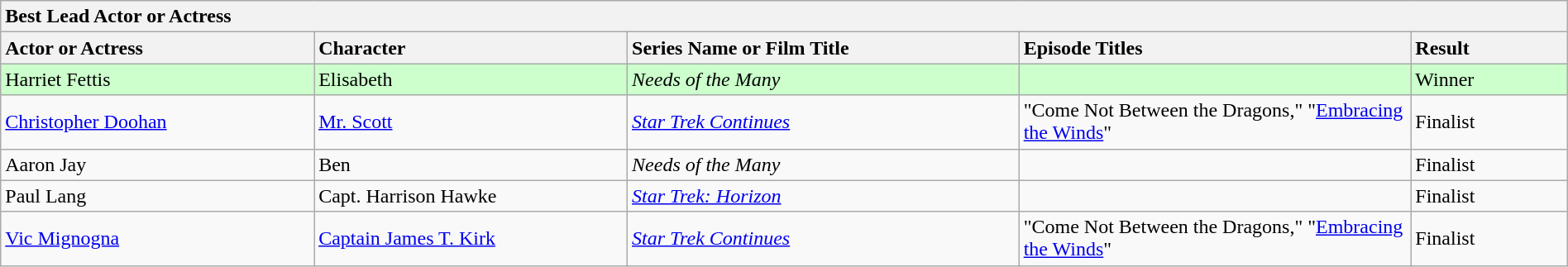<table class="wikitable" width=100%>
<tr>
<th colspan="5" ! style="text-align:left;">Best Lead Actor or Actress</th>
</tr>
<tr>
<th style="text-align:left; width: 20%;"><strong>Actor or Actress</strong></th>
<th style="text-align:left; width: 20%;"><strong>Character</strong></th>
<th style="text-align:left; width: 25%;"><strong>Series Name or Film Title</strong></th>
<th style="text-align:left; width: 25%;"><strong>Episode Titles</strong></th>
<th style="text-align:left; width: 10%;"><strong>Result</strong></th>
</tr>
<tr style="background-color:#ccffcc;">
<td>Harriet Fettis</td>
<td>Elisabeth</td>
<td><em>Needs of the Many</em></td>
<td></td>
<td>Winner</td>
</tr>
<tr>
<td><a href='#'>Christopher Doohan</a></td>
<td><a href='#'>Mr. Scott</a></td>
<td><em><a href='#'>Star Trek Continues</a></em></td>
<td>"Come Not Between the Dragons," "<a href='#'>Embracing the Winds</a>"</td>
<td>Finalist</td>
</tr>
<tr>
<td>Aaron Jay</td>
<td>Ben</td>
<td><em>Needs of the Many</em></td>
<td></td>
<td>Finalist</td>
</tr>
<tr>
<td>Paul Lang</td>
<td>Capt. Harrison Hawke</td>
<td><em><a href='#'>Star Trek: Horizon</a></em></td>
<td></td>
<td>Finalist</td>
</tr>
<tr>
<td><a href='#'>Vic Mignogna</a></td>
<td><a href='#'>Captain James T. Kirk</a></td>
<td><em><a href='#'>Star Trek Continues</a></em></td>
<td>"Come Not Between the Dragons," "<a href='#'>Embracing the Winds</a>"</td>
<td>Finalist</td>
</tr>
</table>
